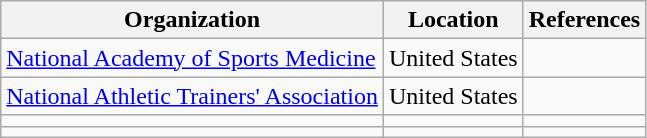<table class="wikitable">
<tr>
<th>Organization</th>
<th>Location</th>
<th>References</th>
</tr>
<tr>
<td><a href='#'>National Academy of Sports Medicine</a></td>
<td>United States</td>
<td></td>
</tr>
<tr>
<td><a href='#'>National Athletic Trainers' Association</a></td>
<td>United States</td>
<td></td>
</tr>
<tr>
<td></td>
<td></td>
<td></td>
</tr>
<tr>
<td></td>
<td></td>
<td></td>
</tr>
</table>
